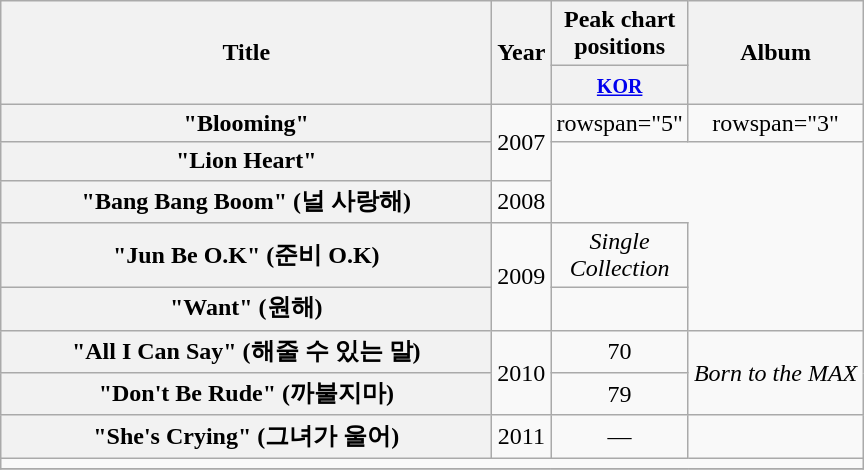<table class="wikitable plainrowheaders" style="text-align:center;">
<tr>
<th scope="col" rowspan="2" style="width:20em;">Title</th>
<th scope="col" rowspan="2">Year</th>
<th scope="col" colspan="1" style="width:5em;">Peak chart positions</th>
<th scope="col" rowspan="2">Album</th>
</tr>
<tr>
<th><small><a href='#'>KOR</a></small><br></th>
</tr>
<tr>
<th scope="row">"Blooming"</th>
<td rowspan="2">2007</td>
<td>rowspan="5" </td>
<td>rowspan="3" </td>
</tr>
<tr>
<th scope="row">"Lion Heart"</th>
</tr>
<tr>
<th scope="row">"Bang Bang Boom" (널 사랑해)</th>
<td>2008</td>
</tr>
<tr>
<th scope="row">"Jun Be O.K" (준비 O.K)</th>
<td rowspan="2">2009</td>
<td><em>Single Collection</em></td>
</tr>
<tr>
<th scope="row">"Want" (원해)</th>
<td></td>
</tr>
<tr>
<th scope="row">"All I Can Say" (해줄 수 있는 말)</th>
<td rowspan="2">2010</td>
<td>70</td>
<td rowspan="2"><em>Born to the MAX</em></td>
</tr>
<tr>
<th scope="row">"Don't Be Rude" (까불지마)</th>
<td>79</td>
</tr>
<tr>
<th scope="row">"She's Crying" (그녀가 울어)</th>
<td>2011</td>
<td>—</td>
<td></td>
</tr>
<tr>
<td colspan="4"></td>
</tr>
<tr>
</tr>
</table>
